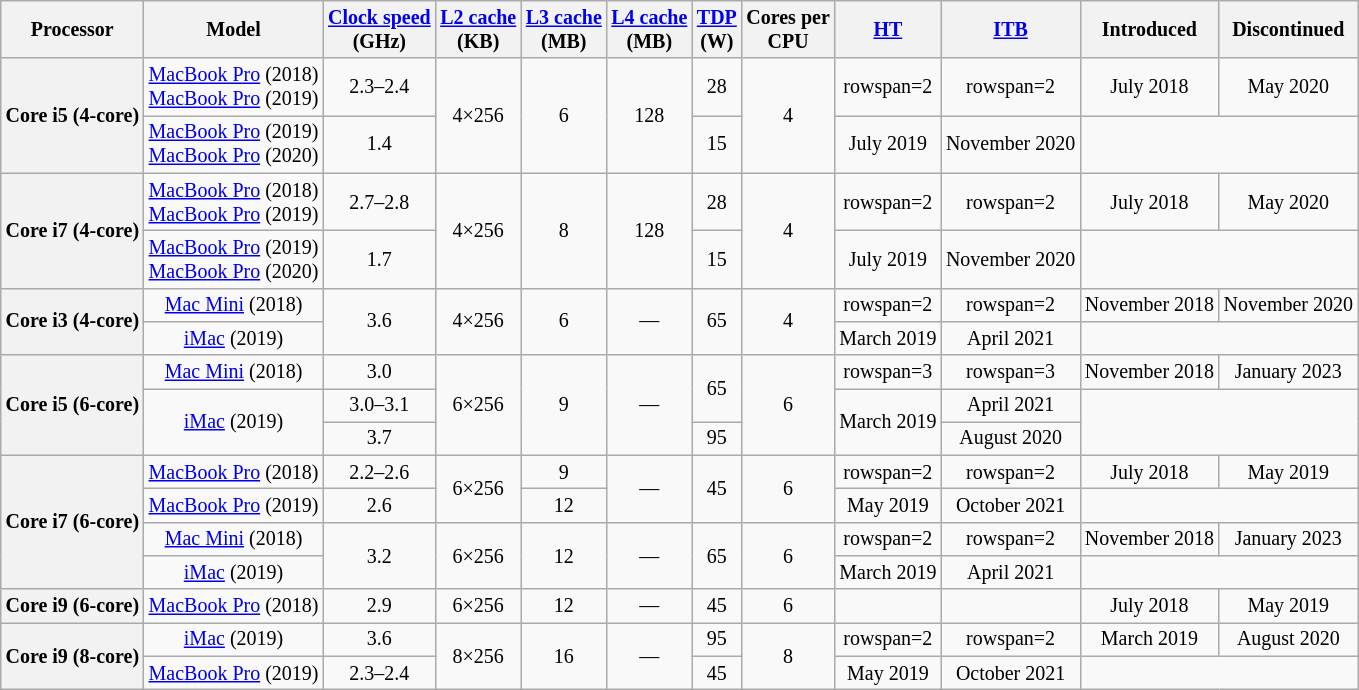<table class="wikitable sortable" style="font-size:smaller; text-align:center">
<tr>
<th>Processor</th>
<th>Model</th>
<th><a href='#'>Clock speed</a><br>(GHz)</th>
<th><a href='#'>L2 cache</a><br>(KB)</th>
<th><a href='#'>L3 cache</a><br>(MB)</th>
<th><a href='#'>L4 cache</a><br>(MB)</th>
<th><a href='#'>TDP</a><br>(W)</th>
<th>Cores per<br>CPU</th>
<th><a href='#'>HT</a></th>
<th><a href='#'>ITB</a></th>
<th>Introduced</th>
<th>Discontinued</th>
</tr>
<tr>
<th rowspan=2>Core i5 (4-core)</th>
<td><a href='#'>MacBook Pro</a> (2018)<br><a href='#'>MacBook Pro</a> (2019)</td>
<td>2.3–2.4</td>
<td rowspan=2>4×256</td>
<td rowspan=2>6</td>
<td rowspan=2>128</td>
<td>28</td>
<td rowspan=2>4</td>
<td>rowspan=2 </td>
<td>rowspan=2 </td>
<td>July 2018</td>
<td>May 2020</td>
</tr>
<tr>
<td><a href='#'>MacBook Pro</a> (2019)<br><a href='#'>MacBook Pro</a> (2020)</td>
<td>1.4</td>
<td>15</td>
<td>July 2019</td>
<td>November 2020</td>
</tr>
<tr>
<th rowspan=2>Core i7 (4-core)</th>
<td><a href='#'>MacBook Pro</a> (2018)<br><a href='#'>MacBook Pro</a> (2019)</td>
<td>2.7–2.8</td>
<td rowspan=2>4×256</td>
<td rowspan=2>8</td>
<td rowspan=2>128</td>
<td>28</td>
<td rowspan=2>4</td>
<td>rowspan=2 </td>
<td>rowspan=2 </td>
<td>July 2018</td>
<td>May 2020</td>
</tr>
<tr>
<td><a href='#'>MacBook Pro</a> (2019)<br><a href='#'>MacBook Pro</a> (2020)</td>
<td>1.7</td>
<td>15</td>
<td>July 2019</td>
<td>November 2020</td>
</tr>
<tr>
<th rowspan=2>Core i3 (4-core)</th>
<td><a href='#'>Mac Mini</a> (2018)</td>
<td rowspan=2>3.6</td>
<td rowspan=2>4×256</td>
<td rowspan=2>6</td>
<td rowspan=2>—</td>
<td rowspan=2>65</td>
<td rowspan=2>4</td>
<td>rowspan=2 </td>
<td>rowspan=2 </td>
<td>November 2018</td>
<td>November 2020</td>
</tr>
<tr>
<td><a href='#'>iMac</a> (2019)</td>
<td>March 2019</td>
<td>April 2021</td>
</tr>
<tr>
<th rowspan=3>Core i5 (6-core)</th>
<td><a href='#'>Mac Mini</a> (2018)</td>
<td>3.0</td>
<td rowspan=3>6×256</td>
<td rowspan=3>9</td>
<td rowspan=3>—</td>
<td rowspan=2>65</td>
<td rowspan=3>6</td>
<td>rowspan=3 </td>
<td>rowspan=3 </td>
<td>November 2018</td>
<td>January 2023</td>
</tr>
<tr>
<td rowspan=2><a href='#'>iMac</a> (2019)</td>
<td>3.0–3.1</td>
<td rowspan=2>March 2019</td>
<td>April 2021</td>
</tr>
<tr>
<td>3.7</td>
<td>95</td>
<td>August 2020</td>
</tr>
<tr>
<th rowspan=4>Core i7 (6-core)</th>
<td><a href='#'>MacBook Pro</a> (2018)</td>
<td>2.2–2.6</td>
<td rowspan=2>6×256</td>
<td>9</td>
<td rowspan=2>—</td>
<td rowspan=2>45</td>
<td rowspan=2>6</td>
<td>rowspan=2 </td>
<td>rowspan=2 </td>
<td>July 2018</td>
<td>May 2019</td>
</tr>
<tr>
<td><a href='#'>MacBook Pro</a> (2019)</td>
<td>2.6</td>
<td>12</td>
<td>May 2019</td>
<td>October 2021</td>
</tr>
<tr>
<td><a href='#'>Mac Mini</a> (2018)</td>
<td rowspan=2>3.2</td>
<td rowspan=2>6×256</td>
<td rowspan=2>12</td>
<td rowspan=2>—</td>
<td rowspan=2>65</td>
<td rowspan=2>6</td>
<td>rowspan=2 </td>
<td>rowspan=2 </td>
<td>November 2018</td>
<td>January 2023</td>
</tr>
<tr>
<td><a href='#'>iMac</a> (2019)</td>
<td>March 2019</td>
<td>April 2021</td>
</tr>
<tr>
<th>Core i9 (6-core)</th>
<td><a href='#'>MacBook Pro</a> (2018)</td>
<td>2.9</td>
<td>6×256</td>
<td>12</td>
<td>—</td>
<td>45</td>
<td>6</td>
<td></td>
<td></td>
<td>July 2018</td>
<td>May 2019</td>
</tr>
<tr>
<th rowspan=2>Core i9 (8-core)</th>
<td><a href='#'>iMac</a> (2019)</td>
<td>3.6</td>
<td rowspan=2>8×256</td>
<td rowspan=2>16</td>
<td rowspan=2>—</td>
<td>95</td>
<td rowspan=2>8</td>
<td>rowspan=2 </td>
<td>rowspan=2 </td>
<td>March 2019</td>
<td>August 2020</td>
</tr>
<tr>
<td><a href='#'>MacBook Pro</a> (2019)</td>
<td>2.3–2.4</td>
<td>45</td>
<td>May 2019</td>
<td>October 2021</td>
</tr>
</table>
